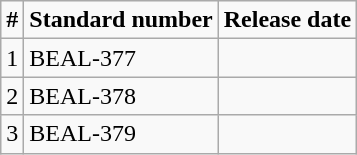<table class="wikitable">
<tr>
<td><strong>#</strong></td>
<td><strong>Standard number</strong></td>
<td><strong>Release date</strong></td>
</tr>
<tr>
<td>1</td>
<td>BEAL-377</td>
<td></td>
</tr>
<tr>
<td>2</td>
<td>BEAL-378</td>
<td></td>
</tr>
<tr>
<td>3</td>
<td>BEAL-379</td>
<td></td>
</tr>
</table>
